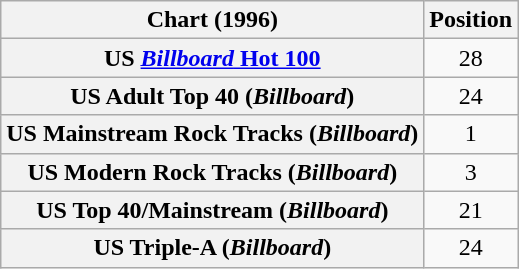<table class="wikitable sortable plainrowheaders" style="text-align:center">
<tr>
<th>Chart (1996)</th>
<th>Position</th>
</tr>
<tr>
<th scope="row">US <a href='#'><em>Billboard</em> Hot 100</a></th>
<td>28</td>
</tr>
<tr>
<th scope="row">US Adult Top 40 (<em>Billboard</em>)</th>
<td>24</td>
</tr>
<tr>
<th scope="row">US Mainstream Rock Tracks (<em>Billboard</em>)</th>
<td>1</td>
</tr>
<tr>
<th scope="row">US Modern Rock Tracks (<em>Billboard</em>)</th>
<td>3</td>
</tr>
<tr>
<th scope="row">US Top 40/Mainstream (<em>Billboard</em>)</th>
<td>21</td>
</tr>
<tr>
<th scope="row">US Triple-A (<em>Billboard</em>)</th>
<td>24</td>
</tr>
</table>
